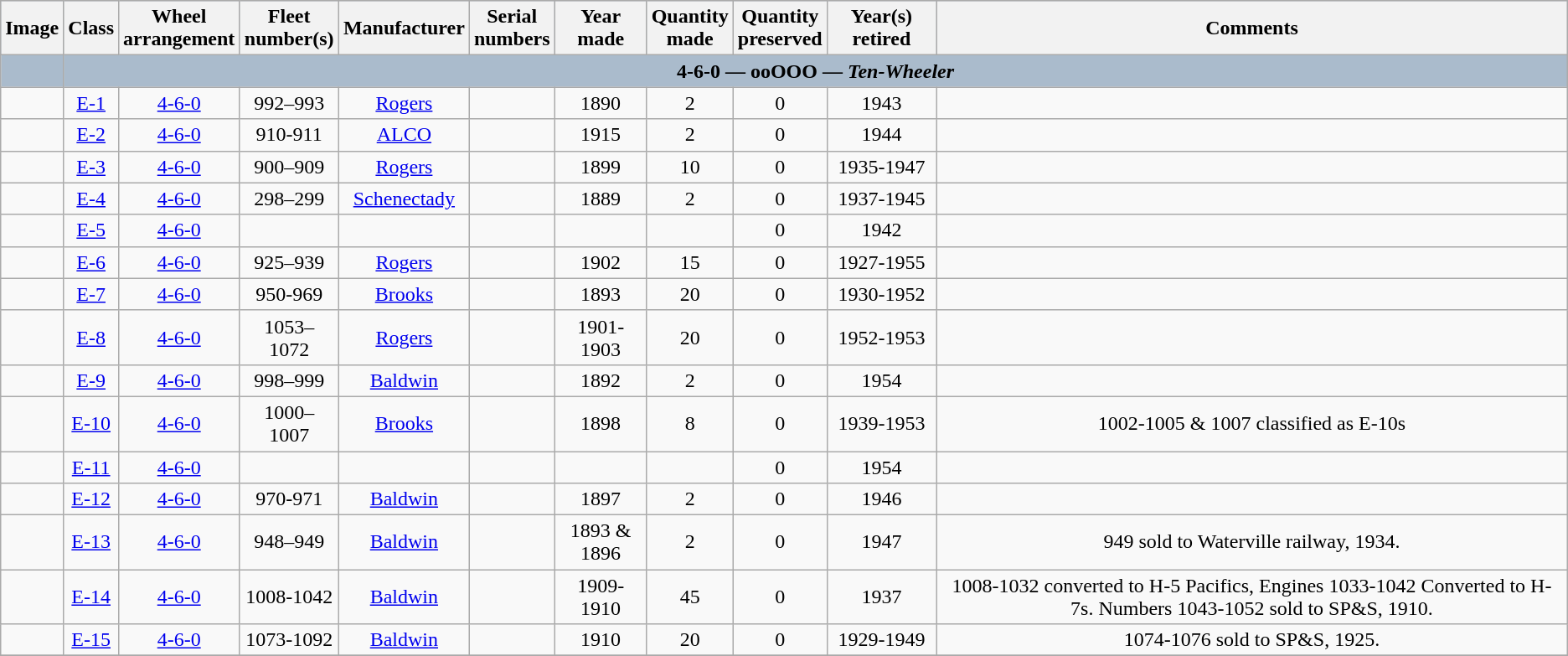<table class="wikitable" style="text-align:center">
<tr style="background:#AABBCC; font-weight:bold">
<th>Image</th>
<th>Class</th>
<th>Wheel<br>arrangement</th>
<th>Fleet<br>number(s)</th>
<th>Manufacturer</th>
<th>Serial<br>numbers</th>
<th>Year made</th>
<th>Quantity<br>made</th>
<th>Quantity<br>preserved</th>
<th>Year(s) retired</th>
<th>Comments</th>
</tr>
<tr style="background:#AABBCC; font-weight:bold">
<td></td>
<td colspan="10">4-6-0 — ooOOO — <em>Ten-Wheeler</em></td>
</tr>
<tr>
<td></td>
<td><a href='#'>E-1</a></td>
<td><a href='#'>4-6-0</a></td>
<td>992–993</td>
<td><a href='#'>Rogers</a></td>
<td></td>
<td>1890</td>
<td>2</td>
<td>0</td>
<td>1943</td>
<td></td>
</tr>
<tr>
<td></td>
<td><a href='#'>E-2</a></td>
<td><a href='#'>4-6-0</a></td>
<td>910-911</td>
<td><a href='#'>ALCO</a></td>
<td></td>
<td>1915</td>
<td>2</td>
<td>0</td>
<td>1944</td>
<td></td>
</tr>
<tr>
<td></td>
<td><a href='#'>E-3</a></td>
<td><a href='#'>4-6-0</a></td>
<td>900–909</td>
<td><a href='#'>Rogers</a></td>
<td></td>
<td>1899</td>
<td>10</td>
<td>0</td>
<td>1935-1947</td>
<td></td>
</tr>
<tr>
<td></td>
<td><a href='#'>E-4</a></td>
<td><a href='#'>4-6-0</a></td>
<td>298–299</td>
<td><a href='#'>Schenectady</a></td>
<td></td>
<td>1889</td>
<td>2</td>
<td>0</td>
<td>1937-1945</td>
<td></td>
</tr>
<tr>
<td></td>
<td><a href='#'>E-5</a></td>
<td><a href='#'>4-6-0</a></td>
<td></td>
<td></td>
<td></td>
<td></td>
<td></td>
<td>0</td>
<td>1942</td>
<td></td>
</tr>
<tr>
<td></td>
<td><a href='#'>E-6</a></td>
<td><a href='#'>4-6-0</a></td>
<td>925–939</td>
<td><a href='#'>Rogers</a></td>
<td></td>
<td>1902</td>
<td>15</td>
<td>0</td>
<td>1927-1955</td>
<td></td>
</tr>
<tr>
<td></td>
<td><a href='#'>E-7</a></td>
<td><a href='#'>4-6-0</a></td>
<td>950-969</td>
<td><a href='#'>Brooks</a></td>
<td></td>
<td>1893</td>
<td>20</td>
<td>0</td>
<td>1930-1952</td>
<td></td>
</tr>
<tr>
<td></td>
<td><a href='#'>E-8</a></td>
<td><a href='#'>4-6-0</a></td>
<td>1053–1072</td>
<td><a href='#'>Rogers</a></td>
<td></td>
<td>1901-1903</td>
<td>20</td>
<td>0</td>
<td>1952-1953</td>
<td></td>
</tr>
<tr>
<td></td>
<td><a href='#'>E-9</a></td>
<td><a href='#'>4-6-0</a></td>
<td>998–999</td>
<td><a href='#'>Baldwin</a></td>
<td></td>
<td>1892</td>
<td>2</td>
<td>0</td>
<td>1954</td>
<td></td>
</tr>
<tr>
<td></td>
<td><a href='#'>E-10</a></td>
<td><a href='#'>4-6-0</a></td>
<td>1000–1007</td>
<td><a href='#'>Brooks</a></td>
<td></td>
<td>1898</td>
<td>8</td>
<td>0</td>
<td>1939-1953</td>
<td>1002-1005 & 1007 classified as E-10s</td>
</tr>
<tr>
<td></td>
<td><a href='#'>E-11</a></td>
<td><a href='#'>4-6-0</a></td>
<td></td>
<td></td>
<td></td>
<td></td>
<td></td>
<td>0</td>
<td>1954</td>
<td></td>
</tr>
<tr>
<td></td>
<td><a href='#'>E-12</a></td>
<td><a href='#'>4-6-0</a></td>
<td>970-971</td>
<td><a href='#'>Baldwin</a></td>
<td></td>
<td>1897</td>
<td>2</td>
<td>0</td>
<td>1946</td>
<td></td>
</tr>
<tr>
<td></td>
<td><a href='#'>E-13</a></td>
<td><a href='#'>4-6-0</a></td>
<td>948–949</td>
<td><a href='#'>Baldwin</a></td>
<td></td>
<td>1893 & 1896</td>
<td>2</td>
<td>0</td>
<td>1947</td>
<td>949 sold to Waterville railway, 1934.</td>
</tr>
<tr>
<td></td>
<td><a href='#'>E-14</a></td>
<td><a href='#'>4-6-0</a></td>
<td>1008-1042</td>
<td><a href='#'>Baldwin</a></td>
<td></td>
<td>1909-1910</td>
<td>45</td>
<td>0</td>
<td>1937</td>
<td>1008-1032 converted to H-5 Pacifics, Engines 1033-1042 Converted to H-7s. Numbers 1043-1052 sold to SP&S, 1910.</td>
</tr>
<tr>
<td></td>
<td><a href='#'>E-15</a></td>
<td><a href='#'>4-6-0</a></td>
<td>1073-1092</td>
<td><a href='#'>Baldwin</a></td>
<td></td>
<td>1910</td>
<td>20</td>
<td>0</td>
<td>1929-1949</td>
<td>1074-1076 sold to SP&S, 1925.</td>
</tr>
<tr>
</tr>
</table>
